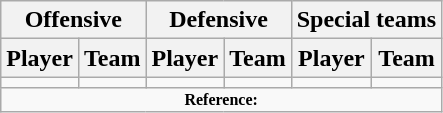<table class="wikitable" border="1">
<tr>
<th colspan="2">Offensive</th>
<th colspan="2">Defensive</th>
<th colspan="2">Special teams</th>
</tr>
<tr>
<th>Player</th>
<th>Team</th>
<th>Player</th>
<th>Team</th>
<th>Player</th>
<th>Team</th>
</tr>
<tr>
<td></td>
<td></td>
<td></td>
<td></td>
<td></td>
<td></td>
</tr>
<tr>
<td colspan="6" style="font-size: 8pt" align="center"><strong>Reference:</strong></td>
</tr>
</table>
